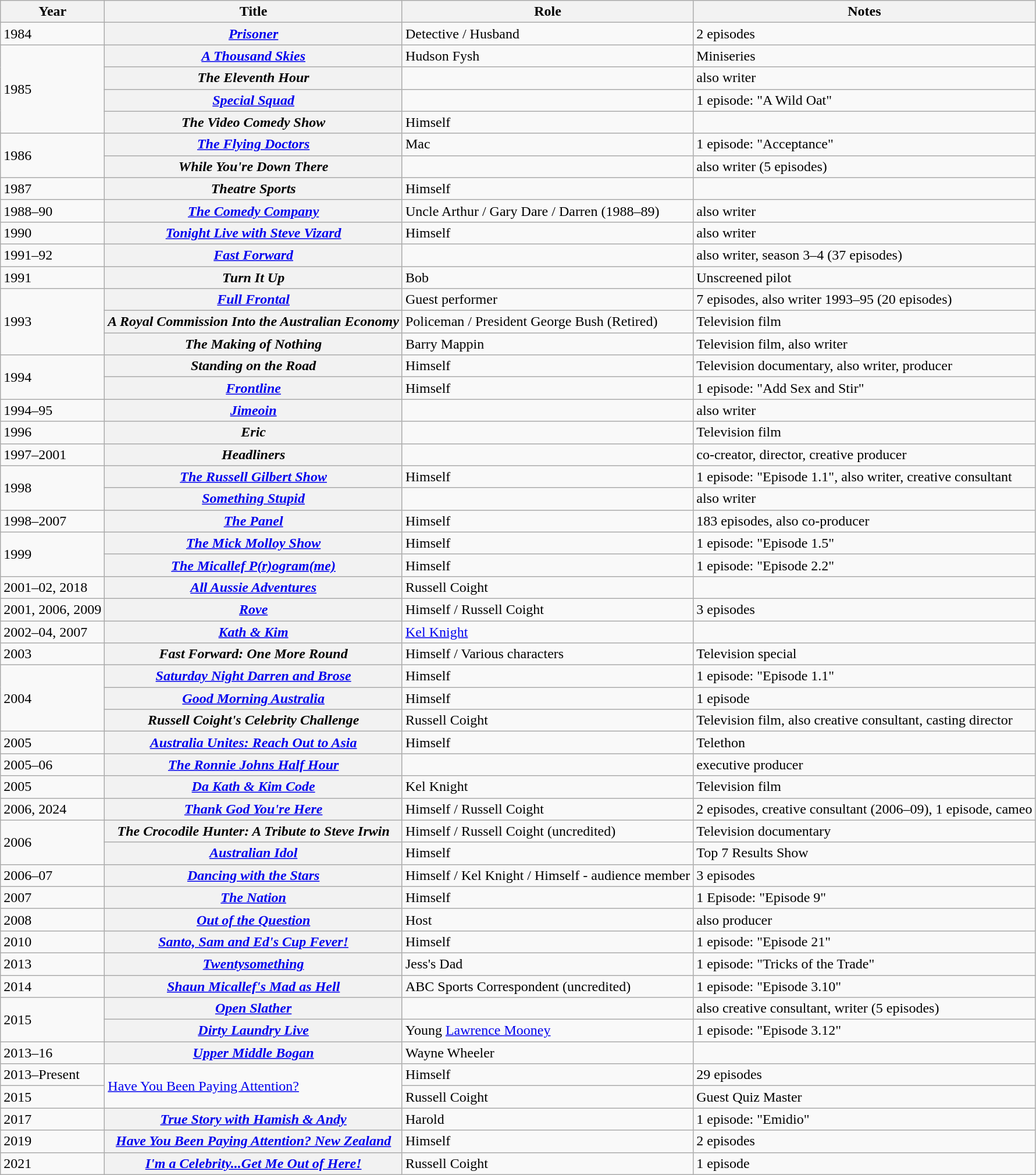<table class="wikitable plainrowheaders sortable">
<tr>
<th scope="col">Year</th>
<th scope="col">Title</th>
<th scope="col">Role</th>
<th scope="col" class="unsortable">Notes</th>
</tr>
<tr>
<td>1984</td>
<th scope="row"><em><a href='#'>Prisoner</a></em></th>
<td>Detective / Husband</td>
<td>2 episodes</td>
</tr>
<tr>
<td rowspan="4">1985</td>
<th scope="row"><em><a href='#'>A Thousand Skies</a></em></th>
<td>Hudson Fysh</td>
<td>Miniseries</td>
</tr>
<tr>
<th scope="row"><em>The Eleventh Hour</em></th>
<td></td>
<td>also writer</td>
</tr>
<tr>
<th scope="row"><em><a href='#'>Special Squad</a></em></th>
<td></td>
<td>1 episode: "A Wild Oat"</td>
</tr>
<tr>
<th scope="row"><em>The Video Comedy Show</em></th>
<td>Himself</td>
<td></td>
</tr>
<tr>
<td rowspan="2">1986</td>
<th scope="row"><em><a href='#'>The Flying Doctors</a></em></th>
<td>Mac</td>
<td>1 episode: "Acceptance"</td>
</tr>
<tr>
<th scope="row"><em>While You're Down There</em></th>
<td></td>
<td>also writer (5 episodes)</td>
</tr>
<tr>
<td>1987</td>
<th scope="row"><em>Theatre Sports</em></th>
<td>Himself</td>
<td></td>
</tr>
<tr>
<td>1988–90</td>
<th scope="row"><em><a href='#'>The Comedy Company</a></em></th>
<td>Uncle Arthur / Gary Dare / Darren (1988–89)</td>
<td>also writer</td>
</tr>
<tr>
<td>1990</td>
<th scope="row"><em><a href='#'>Tonight Live with Steve Vizard</a></em></th>
<td>Himself</td>
<td>also writer</td>
</tr>
<tr>
<td>1991–92</td>
<th scope="row"><em><a href='#'>Fast Forward</a></em></th>
<td></td>
<td>also writer, season 3–4 (37 episodes)</td>
</tr>
<tr>
<td>1991</td>
<th scope="row"><em>Turn It Up</em></th>
<td>Bob</td>
<td>Unscreened pilot</td>
</tr>
<tr>
<td rowspan="3">1993</td>
<th scope="row"><em><a href='#'>Full Frontal</a></em></th>
<td>Guest performer</td>
<td>7 episodes, also writer 1993–95 (20 episodes)</td>
</tr>
<tr>
<th scope="row"><em>A Royal Commission Into the Australian Economy</em></th>
<td>Policeman / President George Bush (Retired)</td>
<td>Television film</td>
</tr>
<tr>
<th scope="row"><em>The Making of Nothing</em></th>
<td>Barry Mappin</td>
<td>Television film, also writer</td>
</tr>
<tr>
<td rowspan="2">1994</td>
<th scope="row"><em>Standing on the Road</em></th>
<td>Himself</td>
<td>Television documentary, also writer, producer</td>
</tr>
<tr>
<th scope="row"><em><a href='#'>Frontline</a></em></th>
<td>Himself</td>
<td>1 episode: "Add Sex and Stir"</td>
</tr>
<tr>
<td>1994–95</td>
<th scope="row"><em><a href='#'>Jimeoin</a></em></th>
<td></td>
<td>also writer</td>
</tr>
<tr>
<td>1996</td>
<th scope="row"><em>Eric</em></th>
<td></td>
<td>Television film</td>
</tr>
<tr>
<td>1997–2001</td>
<th scope="row"><em>Headliners</em></th>
<td></td>
<td>co-creator, director, creative producer</td>
</tr>
<tr>
<td rowspan="2">1998</td>
<th scope="row"><em><a href='#'>The Russell Gilbert Show</a></em></th>
<td>Himself</td>
<td>1 episode: "Episode 1.1", also writer, creative consultant</td>
</tr>
<tr>
<th scope="row"><em><a href='#'>Something Stupid</a></em></th>
<td></td>
<td>also writer</td>
</tr>
<tr>
<td>1998–2007</td>
<th scope="row"><em><a href='#'>The Panel</a></em></th>
<td>Himself</td>
<td>183 episodes, also co-producer</td>
</tr>
<tr>
<td rowspan="2">1999</td>
<th scope="row"><em><a href='#'>The Mick Molloy Show</a></em></th>
<td>Himself</td>
<td>1 episode: "Episode 1.5"</td>
</tr>
<tr>
<th scope="row"><em><a href='#'>The Micallef P(r)ogram(me)</a></em></th>
<td>Himself</td>
<td>1 episode: "Episode 2.2"</td>
</tr>
<tr>
<td>2001–02, 2018</td>
<th scope="row"><em><a href='#'>All Aussie Adventures</a></em></th>
<td>Russell Coight</td>
<td></td>
</tr>
<tr>
<td>2001, 2006, 2009</td>
<th scope="row"><em><a href='#'>Rove</a></em></th>
<td>Himself / Russell Coight</td>
<td>3 episodes</td>
</tr>
<tr>
<td>2002–04, 2007</td>
<th scope="row"><em><a href='#'>Kath & Kim</a></em></th>
<td><a href='#'>Kel Knight</a></td>
<td></td>
</tr>
<tr>
<td>2003</td>
<th scope="row"><em>Fast Forward: One More Round</em></th>
<td>Himself / Various characters</td>
<td>Television special</td>
</tr>
<tr>
<td rowspan="3">2004</td>
<th scope="row"><em><a href='#'>Saturday Night Darren and Brose</a></em></th>
<td>Himself</td>
<td>1 episode: "Episode 1.1"</td>
</tr>
<tr>
<th scope="row"><em><a href='#'>Good Morning Australia</a></em></th>
<td>Himself</td>
<td>1 episode</td>
</tr>
<tr>
<th scope="row"><em>Russell Coight's Celebrity Challenge</em></th>
<td>Russell Coight</td>
<td>Television film, also creative consultant, casting director</td>
</tr>
<tr>
<td>2005</td>
<th scope="row"><em><a href='#'>Australia Unites: Reach Out to Asia</a></em></th>
<td>Himself</td>
<td>Telethon</td>
</tr>
<tr>
<td>2005–06</td>
<th scope="row"><em><a href='#'>The Ronnie Johns Half Hour</a></em></th>
<td></td>
<td>executive producer</td>
</tr>
<tr>
<td>2005</td>
<th scope="row"><em><a href='#'>Da Kath & Kim Code</a></em></th>
<td>Kel Knight</td>
<td>Television film</td>
</tr>
<tr>
<td>2006, 2024</td>
<th scope="row"><em><a href='#'>Thank God You're Here</a></em></th>
<td>Himself / Russell Coight</td>
<td>2 episodes, creative consultant (2006–09), 1 episode, cameo</td>
</tr>
<tr>
<td rowspan="2">2006</td>
<th scope="row"><em>The Crocodile Hunter: A Tribute to Steve Irwin</em></th>
<td>Himself / Russell Coight (uncredited)</td>
<td>Television documentary</td>
</tr>
<tr>
<th scope="row"><em><a href='#'>Australian Idol</a></em></th>
<td>Himself</td>
<td>Top 7 Results Show</td>
</tr>
<tr>
<td>2006–07</td>
<th scope="row"><em><a href='#'>Dancing with the Stars</a></em></th>
<td>Himself / Kel Knight / Himself - audience member</td>
<td>3 episodes</td>
</tr>
<tr>
<td>2007</td>
<th scope="row"><em><a href='#'>The Nation</a></em></th>
<td>Himself</td>
<td>1 Episode: "Episode 9"</td>
</tr>
<tr>
<td>2008</td>
<th scope="row"><em><a href='#'>Out of the Question</a></em></th>
<td>Host</td>
<td>also producer</td>
</tr>
<tr>
<td>2010</td>
<th scope="row"><em><a href='#'>Santo, Sam and Ed's Cup Fever!</a></em></th>
<td>Himself</td>
<td>1 episode: "Episode 21"</td>
</tr>
<tr>
<td>2013</td>
<th scope="row"><em><a href='#'>Twentysomething</a></em></th>
<td>Jess's Dad</td>
<td>1 episode: "Tricks of the Trade"</td>
</tr>
<tr>
<td>2014</td>
<th scope="row"><em><a href='#'>Shaun Micallef's Mad as Hell</a></em></th>
<td>ABC Sports Correspondent (uncredited)</td>
<td>1 episode: "Episode 3.10"</td>
</tr>
<tr>
<td rowspan="2">2015</td>
<th scope="row"><em><a href='#'>Open Slather</a></em></th>
<td></td>
<td>also creative consultant, writer (5 episodes)</td>
</tr>
<tr>
<th scope="row"><em><a href='#'>Dirty Laundry Live</a></em></th>
<td>Young <a href='#'>Lawrence Mooney</a></td>
<td>1 episode: "Episode 3.12"</td>
</tr>
<tr>
<td>2013–16</td>
<th scope="row"><em><a href='#'>Upper Middle Bogan</a></em></th>
<td>Wayne Wheeler</td>
<td></td>
</tr>
<tr>
<td>2013–Present</td>
<td rowspan="2"><a href='#'>Have You Been Paying Attention?</a></td>
<td>Himself</td>
<td>29 episodes</td>
</tr>
<tr>
<td>2015</td>
<td>Russell Coight</td>
<td>Guest Quiz Master</td>
</tr>
<tr>
<td>2017</td>
<th scope="row"><em><a href='#'>True Story with Hamish & Andy</a></em></th>
<td>Harold</td>
<td>1 episode: "Emidio"</td>
</tr>
<tr>
<td>2019</td>
<th scope="row"><em><a href='#'>Have You Been Paying Attention? New Zealand</a></em></th>
<td>Himself</td>
<td>2 episodes</td>
</tr>
<tr>
<td>2021</td>
<th scope="row"><em><a href='#'>I'm a Celebrity...Get Me Out of Here!</a></em></th>
<td>Russell Coight</td>
<td>1 episode</td>
</tr>
</table>
